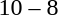<table style="text-align:center">
<tr>
<th width=200></th>
<th width=100></th>
<th width=200></th>
</tr>
<tr>
<td align=right><strong></strong></td>
<td>10 – 8</td>
<td align=left></td>
</tr>
</table>
